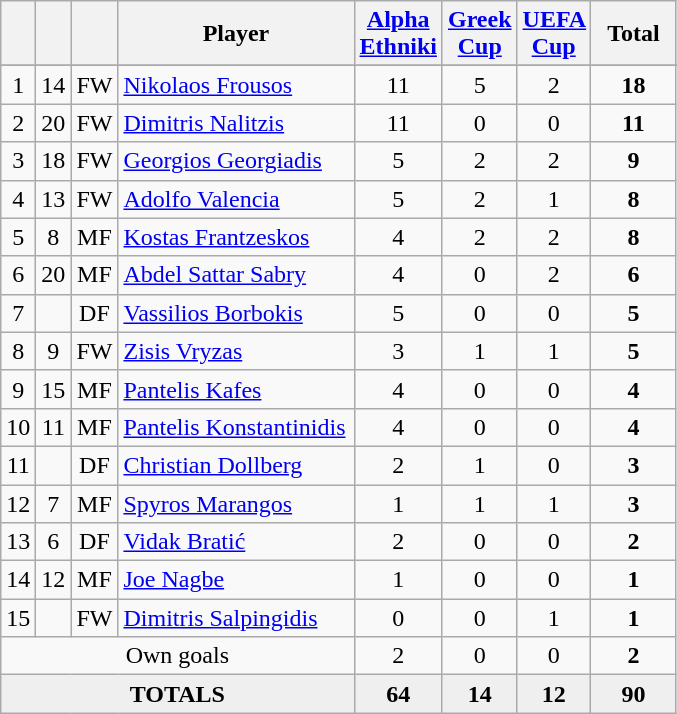<table class="wikitable sortable" style="text-align:center">
<tr>
<th width=5></th>
<th width=5></th>
<th width=5></th>
<th width=150>Player</th>
<th width=30><a href='#'>Alpha Ethniki</a></th>
<th width=30><a href='#'>Greek Cup</a></th>
<th width=30px><a href='#'>UEFA Cup</a></th>
<th width=50>Total</th>
</tr>
<tr>
</tr>
<tr>
<td>1</td>
<td>14</td>
<td>FW</td>
<td align=left> <a href='#'>Nikolaos Frousos</a></td>
<td>11</td>
<td>5</td>
<td>2</td>
<td><strong>18</strong></td>
</tr>
<tr>
<td>2</td>
<td>20</td>
<td>FW</td>
<td align=left> <a href='#'>Dimitris Nalitzis</a></td>
<td>11</td>
<td>0</td>
<td>0</td>
<td><strong>11</strong></td>
</tr>
<tr>
<td>3</td>
<td>18</td>
<td>FW</td>
<td align=left> <a href='#'>Georgios Georgiadis</a></td>
<td>5</td>
<td>2</td>
<td>2</td>
<td><strong>9</strong></td>
</tr>
<tr>
<td>4</td>
<td>13</td>
<td>FW</td>
<td align=left> <a href='#'>Adolfo Valencia</a></td>
<td>5</td>
<td>2</td>
<td>1</td>
<td><strong>8</strong></td>
</tr>
<tr>
<td>5</td>
<td>8</td>
<td>MF</td>
<td align=left> <a href='#'>Kostas Frantzeskos</a></td>
<td>4</td>
<td>2</td>
<td>2</td>
<td><strong>8</strong></td>
</tr>
<tr>
<td>6</td>
<td>20</td>
<td>MF</td>
<td align=left> <a href='#'>Abdel Sattar Sabry</a></td>
<td>4</td>
<td>0</td>
<td>2</td>
<td><strong>6</strong></td>
</tr>
<tr>
<td>7</td>
<td></td>
<td>DF</td>
<td align=left> <a href='#'>Vassilios Borbokis</a></td>
<td>5</td>
<td>0</td>
<td>0</td>
<td><strong>5</strong></td>
</tr>
<tr>
<td>8</td>
<td>9</td>
<td>FW</td>
<td align=left> <a href='#'>Zisis Vryzas</a></td>
<td>3</td>
<td>1</td>
<td>1</td>
<td><strong>5</strong></td>
</tr>
<tr>
<td>9</td>
<td>15</td>
<td>MF</td>
<td align=left> <a href='#'>Pantelis Kafes</a></td>
<td>4</td>
<td>0</td>
<td>0</td>
<td><strong>4</strong></td>
</tr>
<tr>
<td>10</td>
<td>11</td>
<td>MF</td>
<td align=left> <a href='#'>Pantelis Konstantinidis</a></td>
<td>4</td>
<td>0</td>
<td>0</td>
<td><strong>4</strong></td>
</tr>
<tr>
<td>11</td>
<td></td>
<td>DF</td>
<td align=left> <a href='#'>Christian Dollberg</a></td>
<td>2</td>
<td>1</td>
<td>0</td>
<td><strong>3</strong></td>
</tr>
<tr>
<td>12</td>
<td>7</td>
<td>MF</td>
<td align=left> <a href='#'>Spyros Marangos</a></td>
<td>1</td>
<td>1</td>
<td>1</td>
<td><strong>3</strong></td>
</tr>
<tr>
<td>13</td>
<td>6</td>
<td>DF</td>
<td align=left> <a href='#'>Vidak Bratić</a></td>
<td>2</td>
<td>0</td>
<td>0</td>
<td><strong>2</strong></td>
</tr>
<tr>
<td>14</td>
<td>12</td>
<td>MF</td>
<td align=left> <a href='#'>Joe Nagbe</a></td>
<td>1</td>
<td>0</td>
<td>0</td>
<td><strong>1</strong></td>
</tr>
<tr>
<td>15</td>
<td></td>
<td>FW</td>
<td align=left> <a href='#'>Dimitris Salpingidis</a></td>
<td>0</td>
<td>0</td>
<td>1</td>
<td><strong>1</strong></td>
</tr>
<tr>
<td colspan="4">Own goals</td>
<td>2</td>
<td>0</td>
<td>0</td>
<td><strong>2</strong></td>
</tr>
<tr bgcolor="#EFEFEF">
<td colspan=4><strong>TOTALS</strong></td>
<td><strong>64</strong></td>
<td><strong>14</strong></td>
<td><strong>12</strong></td>
<td><strong>90</strong></td>
</tr>
</table>
